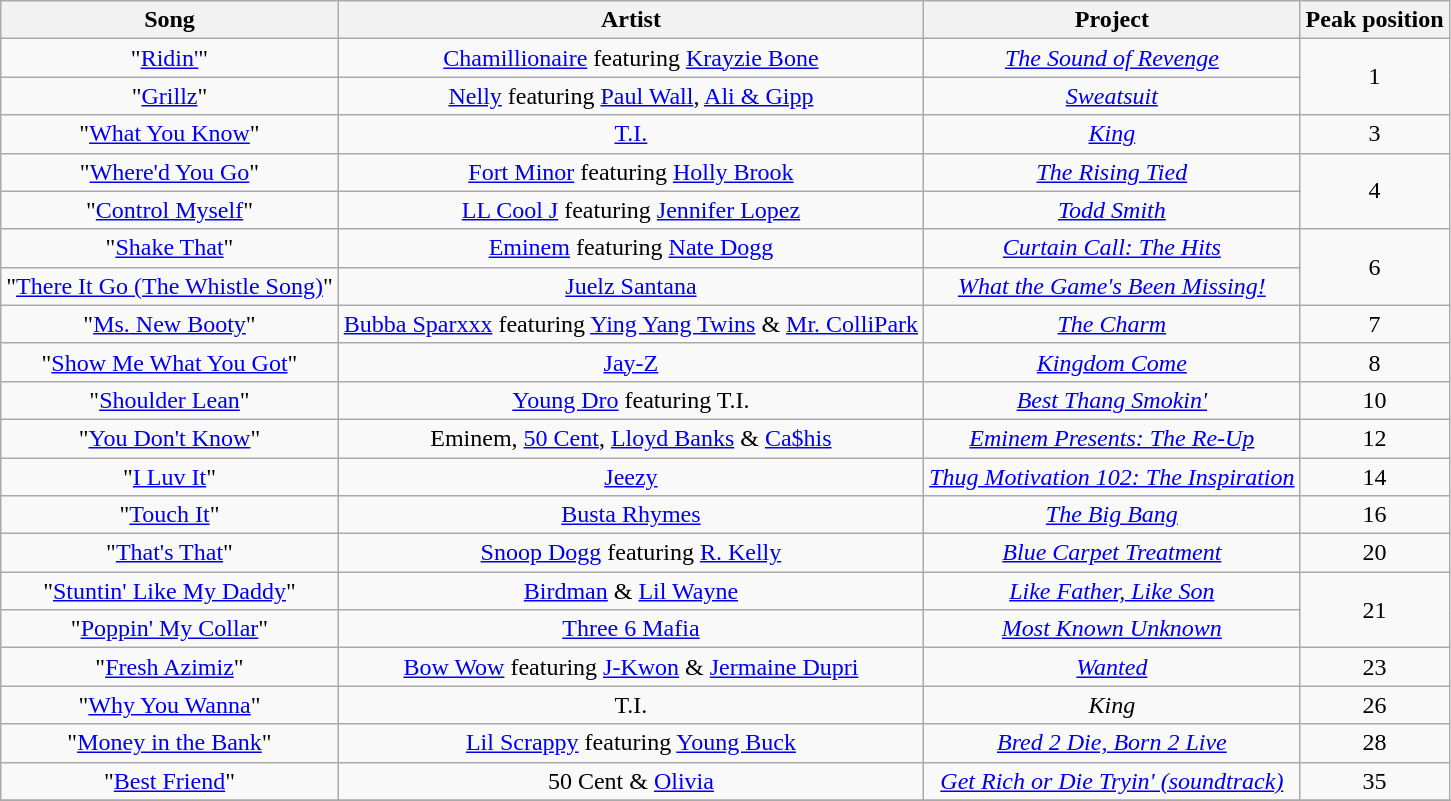<table class="wikitable sortable plainrowheaders" style="text-align:center;">
<tr>
<th scope="col">Song</th>
<th scope="col">Artist</th>
<th scope="col">Project</th>
<th scope="col">Peak position</th>
</tr>
<tr>
<td>"<a href='#'>Ridin'</a>"</td>
<td><a href='#'>Chamillionaire</a> featuring <a href='#'>Krayzie Bone</a></td>
<td><em><a href='#'>The Sound of Revenge</a></em></td>
<td rowspan="2">1</td>
</tr>
<tr>
<td>"<a href='#'>Grillz</a>"</td>
<td><a href='#'>Nelly</a> featuring <a href='#'>Paul Wall</a>, <a href='#'>Ali & Gipp</a></td>
<td><em><a href='#'>Sweatsuit</a></em></td>
</tr>
<tr>
<td>"<a href='#'>What You Know</a>"</td>
<td><a href='#'>T.I.</a></td>
<td><em><a href='#'>King</a></em></td>
<td>3</td>
</tr>
<tr>
<td>"<a href='#'>Where'd You Go</a>"</td>
<td><a href='#'>Fort Minor</a> featuring <a href='#'>Holly Brook</a></td>
<td><em><a href='#'>The Rising Tied</a></em></td>
<td rowspan="2">4</td>
</tr>
<tr>
<td>"<a href='#'>Control Myself</a>"</td>
<td><a href='#'>LL Cool J</a> featuring <a href='#'>Jennifer Lopez</a></td>
<td><em><a href='#'>Todd Smith</a></em></td>
</tr>
<tr>
<td>"<a href='#'>Shake That</a>"</td>
<td><a href='#'>Eminem</a> featuring <a href='#'>Nate Dogg</a></td>
<td><em><a href='#'>Curtain Call: The Hits</a></em></td>
<td rowspan="2">6</td>
</tr>
<tr>
<td>"<a href='#'>There It Go (The Whistle Song)</a>"</td>
<td><a href='#'>Juelz Santana</a></td>
<td><em><a href='#'>What the Game's Been Missing!</a></em></td>
</tr>
<tr>
<td>"<a href='#'>Ms. New Booty</a>"</td>
<td><a href='#'>Bubba Sparxxx</a> featuring <a href='#'>Ying Yang Twins</a> & <a href='#'>Mr. ColliPark</a></td>
<td><em><a href='#'>The Charm</a></em></td>
<td>7</td>
</tr>
<tr>
<td>"<a href='#'>Show Me What You Got</a>"</td>
<td><a href='#'>Jay-Z</a></td>
<td><em><a href='#'>Kingdom Come</a></em></td>
<td>8</td>
</tr>
<tr>
<td>"<a href='#'>Shoulder Lean</a>"</td>
<td><a href='#'>Young Dro</a> featuring T.I.</td>
<td><em><a href='#'>Best Thang Smokin'</a></em></td>
<td>10</td>
</tr>
<tr>
<td>"<a href='#'>You Don't Know</a>"</td>
<td>Eminem, <a href='#'>50 Cent</a>, <a href='#'>Lloyd Banks</a> & <a href='#'>Ca$his</a></td>
<td><em><a href='#'>Eminem Presents: The Re-Up</a></em></td>
<td>12</td>
</tr>
<tr>
<td>"<a href='#'>I Luv It</a>"</td>
<td><a href='#'>Jeezy</a></td>
<td><em><a href='#'>Thug Motivation 102: The Inspiration</a></em></td>
<td>14</td>
</tr>
<tr>
<td>"<a href='#'>Touch It</a>"</td>
<td><a href='#'>Busta Rhymes</a></td>
<td><em><a href='#'>The Big Bang</a></em></td>
<td>16</td>
</tr>
<tr>
<td>"<a href='#'>That's That</a>"</td>
<td><a href='#'>Snoop Dogg</a> featuring <a href='#'>R. Kelly</a></td>
<td><em><a href='#'>Blue Carpet Treatment</a></em></td>
<td>20</td>
</tr>
<tr>
<td>"<a href='#'>Stuntin' Like My Daddy</a>"</td>
<td><a href='#'>Birdman</a> & <a href='#'>Lil Wayne</a></td>
<td><em><a href='#'>Like Father, Like Son</a></em></td>
<td rowspan="2">21</td>
</tr>
<tr>
<td>"<a href='#'>Poppin' My Collar</a>"</td>
<td><a href='#'>Three 6 Mafia</a></td>
<td><em><a href='#'>Most Known Unknown</a></em></td>
</tr>
<tr>
<td>"<a href='#'>Fresh Azimiz</a>"</td>
<td><a href='#'>Bow Wow</a> featuring <a href='#'>J-Kwon</a> & <a href='#'>Jermaine Dupri</a></td>
<td><em><a href='#'>Wanted</a></em></td>
<td>23</td>
</tr>
<tr>
<td>"<a href='#'>Why You Wanna</a>"</td>
<td>T.I.</td>
<td><em>King</em></td>
<td>26</td>
</tr>
<tr>
<td>"<a href='#'>Money in the Bank</a>"</td>
<td><a href='#'>Lil Scrappy</a> featuring <a href='#'>Young Buck</a></td>
<td><em><a href='#'>Bred 2 Die, Born 2 Live</a></em></td>
<td>28</td>
</tr>
<tr>
<td>"<a href='#'>Best Friend</a>"</td>
<td>50 Cent & <a href='#'>Olivia</a></td>
<td><em><a href='#'>Get Rich or Die Tryin' (soundtrack)</a></em></td>
<td>35</td>
</tr>
<tr>
</tr>
</table>
